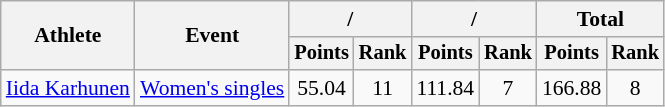<table class="wikitable" style="font-size:90%">
<tr>
<th rowspan="2">Athlete</th>
<th rowspan="2">Event</th>
<th colspan="2">/</th>
<th colspan="2">/</th>
<th colspan="2">Total</th>
</tr>
<tr style="font-size:95%">
<th>Points</th>
<th>Rank</th>
<th>Points</th>
<th>Rank</th>
<th>Points</th>
<th>Rank</th>
</tr>
<tr align=center>
<td align=left><a href='#'>Iida Karhunen</a></td>
<td align=left><a href='#'>Women's singles</a></td>
<td>55.04</td>
<td>11</td>
<td>111.84</td>
<td>7</td>
<td>166.88</td>
<td>8</td>
</tr>
</table>
